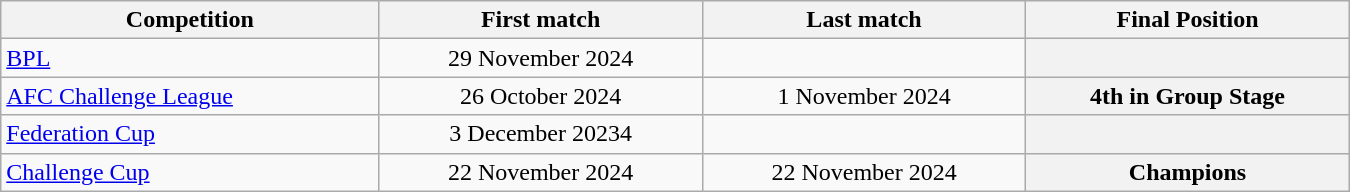<table class="wikitable" style="text-align:center; width:900px; font-size="80%";">
<tr>
<th style="text-align:center; width:200px;">Competition</th>
<th style="text-align:center; width:170px;">First match</th>
<th style="text-align:center; width:170px;">Last match</th>
<th style="text-align:center; width:170px;">Final Position</th>
</tr>
<tr>
<td style="text-align:left;"><a href='#'>BPL</a></td>
<td>29 November 2024</td>
<td></td>
<th></th>
</tr>
<tr>
<td style="text-align:left;"><a href='#'>AFC Challenge League</a></td>
<td>26 October 2024</td>
<td>1 November 2024</td>
<th>4th in Group Stage</th>
</tr>
<tr>
<td style="text-align:left;"><a href='#'>Federation Cup</a></td>
<td>3 December 20234</td>
<td></td>
<th></th>
</tr>
<tr>
<td style="text-align:left;"><a href='#'>Challenge Cup</a></td>
<td>22 November 2024</td>
<td>22 November 2024</td>
<th>Champions</th>
</tr>
</table>
